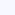<table style="border:1px solid #8888a; background-color:#f7f8ff; padding:5px; font-size:100%; margin: 0px 12px 12px 0px;">
</table>
